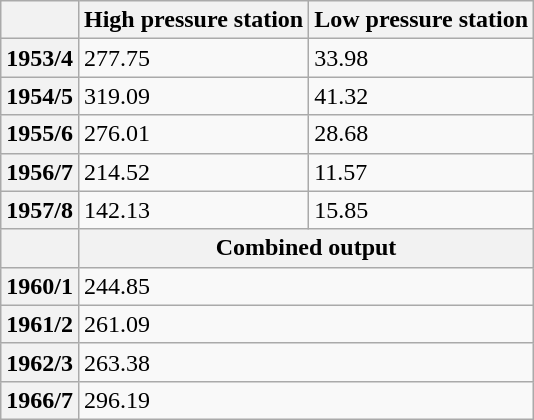<table class="wikitable">
<tr>
<th></th>
<th>High pressure station</th>
<th>Low pressure station</th>
</tr>
<tr>
<th>1953/4</th>
<td>277.75</td>
<td>33.98</td>
</tr>
<tr>
<th>1954/5</th>
<td>319.09</td>
<td>41.32</td>
</tr>
<tr>
<th>1955/6</th>
<td>276.01</td>
<td>28.68</td>
</tr>
<tr>
<th>1956/7</th>
<td>214.52</td>
<td>11.57</td>
</tr>
<tr>
<th>1957/8</th>
<td>142.13</td>
<td>15.85</td>
</tr>
<tr>
<th></th>
<th colspan="2">Combined output</th>
</tr>
<tr>
<th>1960/1</th>
<td colspan="2">244.85</td>
</tr>
<tr>
<th>1961/2</th>
<td colspan="2">261.09</td>
</tr>
<tr>
<th>1962/3</th>
<td colspan="2">263.38</td>
</tr>
<tr>
<th>1966/7</th>
<td colspan="2">296.19</td>
</tr>
</table>
